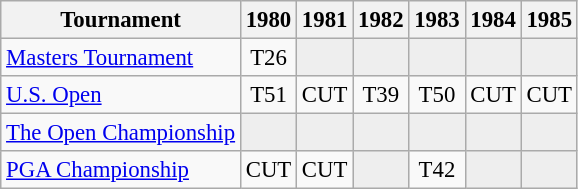<table class="wikitable" style="font-size:95%;text-align:center;">
<tr>
<th>Tournament</th>
<th>1980</th>
<th>1981</th>
<th>1982</th>
<th>1983</th>
<th>1984</th>
<th>1985</th>
</tr>
<tr>
<td align=left><a href='#'>Masters Tournament</a></td>
<td>T26</td>
<td style="background:#eeeeee;"></td>
<td style="background:#eeeeee;"></td>
<td style="background:#eeeeee;"></td>
<td style="background:#eeeeee;"></td>
<td style="background:#eeeeee;"></td>
</tr>
<tr>
<td align=left><a href='#'>U.S. Open</a></td>
<td>T51</td>
<td>CUT</td>
<td>T39</td>
<td>T50</td>
<td>CUT</td>
<td>CUT</td>
</tr>
<tr>
<td align=left><a href='#'>The Open Championship</a></td>
<td style="background:#eeeeee;"></td>
<td style="background:#eeeeee;"></td>
<td style="background:#eeeeee;"></td>
<td style="background:#eeeeee;"></td>
<td style="background:#eeeeee;"></td>
<td style="background:#eeeeee;"></td>
</tr>
<tr>
<td align=left><a href='#'>PGA Championship</a></td>
<td>CUT</td>
<td>CUT</td>
<td style="background:#eeeeee;"></td>
<td>T42</td>
<td style="background:#eeeeee;"></td>
<td style="background:#eeeeee;"></td>
</tr>
</table>
